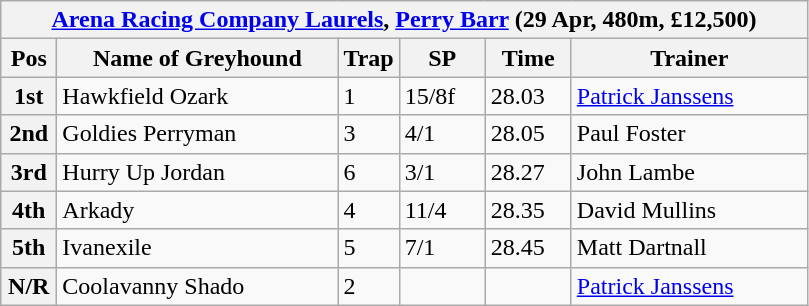<table class="wikitable">
<tr>
<th colspan="6"><a href='#'>Arena Racing Company Laurels</a>, <a href='#'>Perry Barr</a> (29 Apr, 480m, £12,500)</th>
</tr>
<tr>
<th width=30>Pos</th>
<th width=180>Name of Greyhound</th>
<th width=30>Trap</th>
<th width=50>SP</th>
<th width=50>Time</th>
<th width=150>Trainer</th>
</tr>
<tr>
<th>1st</th>
<td>Hawkfield Ozark</td>
<td>1</td>
<td>15/8f</td>
<td>28.03</td>
<td><a href='#'>Patrick Janssens</a></td>
</tr>
<tr>
<th>2nd</th>
<td>Goldies Perryman</td>
<td>3</td>
<td>4/1</td>
<td>28.05</td>
<td>Paul Foster</td>
</tr>
<tr>
<th>3rd</th>
<td>Hurry Up Jordan</td>
<td>6</td>
<td>3/1</td>
<td>28.27</td>
<td>John Lambe</td>
</tr>
<tr>
<th>4th</th>
<td>Arkady</td>
<td>4</td>
<td>11/4</td>
<td>28.35</td>
<td>David Mullins</td>
</tr>
<tr>
<th>5th</th>
<td>Ivanexile</td>
<td>5</td>
<td>7/1</td>
<td>28.45</td>
<td>Matt Dartnall</td>
</tr>
<tr>
<th>N/R</th>
<td>Coolavanny Shado</td>
<td>2</td>
<td></td>
<td></td>
<td><a href='#'>Patrick Janssens</a></td>
</tr>
</table>
